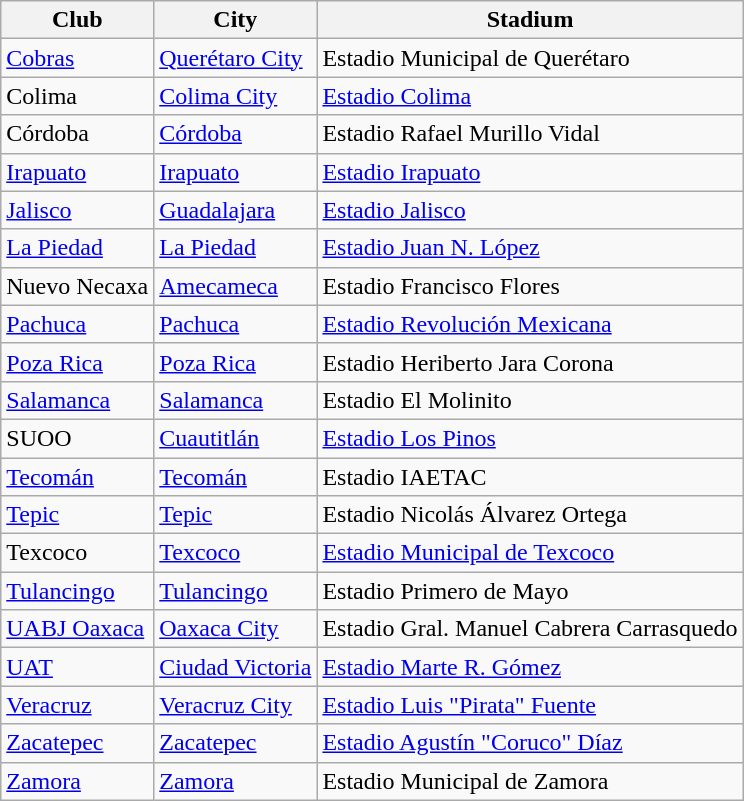<table class="wikitable sortable">
<tr>
<th>Club</th>
<th>City</th>
<th>Stadium</th>
</tr>
<tr>
<td><a href='#'>Cobras</a></td>
<td><a href='#'>Querétaro City</a></td>
<td>Estadio Municipal de Querétaro</td>
</tr>
<tr>
<td>Colima</td>
<td><a href='#'>Colima City</a></td>
<td><a href='#'>Estadio Colima</a></td>
</tr>
<tr>
<td>Córdoba</td>
<td><a href='#'>Córdoba</a></td>
<td>Estadio Rafael Murillo Vidal</td>
</tr>
<tr>
<td><a href='#'>Irapuato</a></td>
<td><a href='#'>Irapuato</a></td>
<td><a href='#'>Estadio Irapuato</a></td>
</tr>
<tr>
<td><a href='#'>Jalisco</a></td>
<td><a href='#'>Guadalajara</a></td>
<td><a href='#'>Estadio Jalisco</a></td>
</tr>
<tr>
<td><a href='#'>La Piedad</a></td>
<td><a href='#'>La Piedad</a></td>
<td><a href='#'>Estadio Juan N. López</a></td>
</tr>
<tr>
<td>Nuevo Necaxa</td>
<td><a href='#'>Amecameca</a></td>
<td>Estadio Francisco Flores</td>
</tr>
<tr>
<td><a href='#'>Pachuca</a></td>
<td><a href='#'>Pachuca</a></td>
<td><a href='#'>Estadio Revolución Mexicana</a></td>
</tr>
<tr>
<td><a href='#'>Poza Rica</a></td>
<td><a href='#'>Poza Rica</a></td>
<td>Estadio Heriberto Jara Corona</td>
</tr>
<tr>
<td><a href='#'>Salamanca</a></td>
<td><a href='#'>Salamanca</a></td>
<td>Estadio El Molinito</td>
</tr>
<tr>
<td>SUOO</td>
<td><a href='#'>Cuautitlán</a></td>
<td><a href='#'>Estadio Los Pinos</a></td>
</tr>
<tr>
<td><a href='#'>Tecomán</a></td>
<td><a href='#'>Tecomán</a></td>
<td>Estadio IAETAC</td>
</tr>
<tr>
<td><a href='#'>Tepic</a></td>
<td><a href='#'>Tepic</a></td>
<td>Estadio Nicolás Álvarez Ortega</td>
</tr>
<tr>
<td>Texcoco</td>
<td><a href='#'>Texcoco</a></td>
<td><a href='#'>Estadio Municipal de Texcoco</a></td>
</tr>
<tr>
<td><a href='#'>Tulancingo</a></td>
<td><a href='#'>Tulancingo</a></td>
<td>Estadio Primero de Mayo</td>
</tr>
<tr>
<td><a href='#'>UABJ Oaxaca</a></td>
<td><a href='#'>Oaxaca City</a></td>
<td>Estadio Gral. Manuel Cabrera Carrasquedo</td>
</tr>
<tr>
<td><a href='#'>UAT</a></td>
<td><a href='#'>Ciudad Victoria</a></td>
<td><a href='#'>Estadio Marte R. Gómez</a></td>
</tr>
<tr>
<td><a href='#'>Veracruz</a></td>
<td><a href='#'>Veracruz City</a></td>
<td><a href='#'>Estadio Luis "Pirata" Fuente</a></td>
</tr>
<tr>
<td><a href='#'>Zacatepec</a></td>
<td><a href='#'>Zacatepec</a></td>
<td><a href='#'>Estadio Agustín "Coruco" Díaz</a></td>
</tr>
<tr>
<td><a href='#'>Zamora</a></td>
<td><a href='#'>Zamora</a></td>
<td>Estadio Municipal de Zamora</td>
</tr>
</table>
